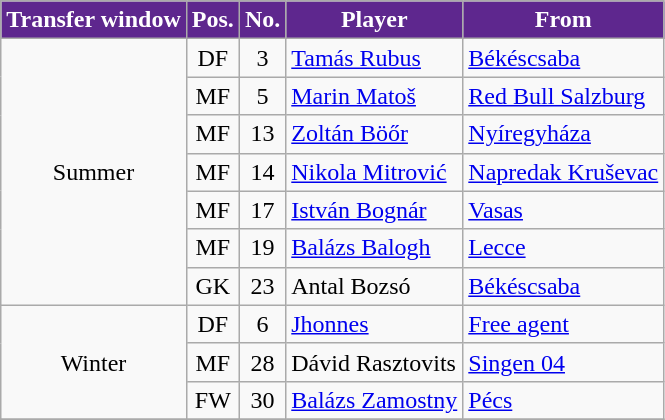<table class="wikitable plainrowheaders sortable">
<tr>
<th style="background-color:#5E278E;color:white">Transfer window</th>
<th style="background-color:#5E278E;color:white">Pos.</th>
<th style="background-color:#5E278E;color:white">No.</th>
<th style="background-color:#5E278E;color:white">Player</th>
<th style="background-color:#5E278E;color:white">From</th>
</tr>
<tr>
<td rowspan="7" style="text-align:center;">Summer</td>
<td style=text-align:center;>DF</td>
<td style=text-align:center;>3</td>
<td style=text-align:left;> <a href='#'>Tamás Rubus</a></td>
<td style=text-align:left;><a href='#'>Békéscsaba</a></td>
</tr>
<tr>
<td style=text-align:center;>MF</td>
<td style=text-align:center;>5</td>
<td style=text-align:left;> <a href='#'>Marin Matoš</a></td>
<td style=text-align:left;> <a href='#'>Red Bull Salzburg</a></td>
</tr>
<tr>
<td style=text-align:center;>MF</td>
<td style=text-align:center;>13</td>
<td style=text-align:left;> <a href='#'>Zoltán Böőr</a></td>
<td style=text-align:left;><a href='#'>Nyíregyháza</a></td>
</tr>
<tr>
<td style=text-align:center;>MF</td>
<td style=text-align:center;>14</td>
<td style=text-align:left;> <a href='#'>Nikola Mitrović</a></td>
<td style=text-align:left;> <a href='#'>Napredak Kruševac</a></td>
</tr>
<tr>
<td style=text-align:center;>MF</td>
<td style=text-align:center;>17</td>
<td style=text-align:left;> <a href='#'>István Bognár</a></td>
<td style=text-align:left;><a href='#'>Vasas</a></td>
</tr>
<tr>
<td style=text-align:center;>MF</td>
<td style=text-align:center;>19</td>
<td style=text-align:left;> <a href='#'>Balázs Balogh</a></td>
<td style=text-align:left;> <a href='#'>Lecce</a></td>
</tr>
<tr>
<td style=text-align:center;>GK</td>
<td style=text-align:center;>23</td>
<td style=text-align:left;> Antal Bozsó</td>
<td style=text-align:left;><a href='#'>Békéscsaba</a></td>
</tr>
<tr>
<td rowspan="3" style="text-align:center;">Winter</td>
<td style=text-align:center;>DF</td>
<td style=text-align:center;>6</td>
<td style=text-align:left;> <a href='#'>Jhonnes</a></td>
<td style=text-align:left;><a href='#'>Free agent</a></td>
</tr>
<tr>
<td style=text-align:center;>MF</td>
<td style=text-align:center;>28</td>
<td style=text-align:left;> Dávid Rasztovits</td>
<td style=text-align:left;> <a href='#'>Singen 04</a></td>
</tr>
<tr>
<td style=text-align:center;>FW</td>
<td style=text-align:center;>30</td>
<td style=text-align:left;> <a href='#'>Balázs Zamostny</a></td>
<td style=text-align:left;><a href='#'>Pécs</a></td>
</tr>
<tr>
</tr>
</table>
